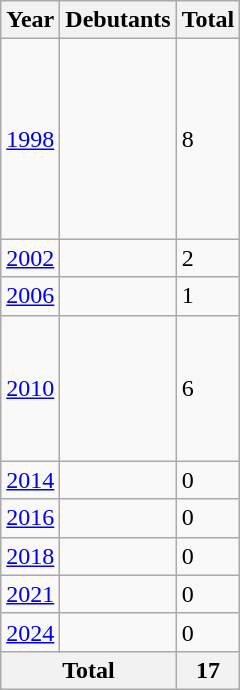<table class="wikitable">
<tr>
<th>Year</th>
<th>Debutants</th>
<th>Total</th>
</tr>
<tr>
<td><a href='#'>1998</a></td>
<td> <br>  <br>  <br>  <br>  <br>  <br>  <br> </td>
<td>8</td>
</tr>
<tr>
<td><a href='#'>2002</a></td>
<td> <br> </td>
<td>2</td>
</tr>
<tr>
<td><a href='#'>2006</a></td>
<td></td>
<td>1</td>
</tr>
<tr>
<td><a href='#'>2010</a></td>
<td> <br>  <br>  <br>  <br>  <br> </td>
<td>6</td>
</tr>
<tr>
<td><a href='#'>2014</a></td>
<td></td>
<td>0</td>
</tr>
<tr>
<td><a href='#'>2016</a></td>
<td></td>
<td>0</td>
</tr>
<tr>
<td><a href='#'>2018</a></td>
<td></td>
<td>0</td>
</tr>
<tr>
<td><a href='#'>2021</a></td>
<td></td>
<td>0</td>
</tr>
<tr>
<td><a href='#'>2024</a></td>
<td></td>
<td>0</td>
</tr>
<tr>
<th colspan=2>Total</th>
<th>17</th>
</tr>
</table>
